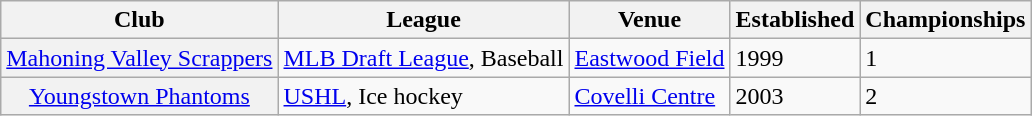<table class="wikitable">
<tr>
<th scope="col">Club</th>
<th scope="col">League</th>
<th scope="col">Venue</th>
<th scope="col">Established</th>
<th scope="col">Championships</th>
</tr>
<tr>
<th scope="row" style="font-weight: normal;"><a href='#'>Mahoning Valley Scrappers</a></th>
<td><a href='#'>MLB Draft League</a>, Baseball</td>
<td><a href='#'>Eastwood Field</a></td>
<td>1999</td>
<td>1</td>
</tr>
<tr>
<th scope="row" style="font-weight: normal;"><a href='#'>Youngstown Phantoms</a></th>
<td><a href='#'>USHL</a>, Ice hockey</td>
<td><a href='#'>Covelli Centre</a></td>
<td>2003</td>
<td>2</td>
</tr>
</table>
